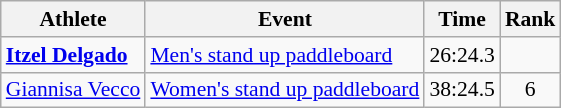<table class=wikitable style=font-size:90%;text-align:center>
<tr>
<th>Athlete</th>
<th>Event</th>
<th>Time</th>
<th>Rank</th>
</tr>
<tr>
<td align=left><strong><a href='#'>Itzel Delgado</a></strong></td>
<td align=left><a href='#'>Men's stand up paddleboard</a></td>
<td>26:24.3</td>
<td></td>
</tr>
<tr>
<td align=left><a href='#'>Giannisa Vecco</a></td>
<td align=left><a href='#'>Women's stand up paddleboard</a></td>
<td>38:24.5</td>
<td>6</td>
</tr>
</table>
